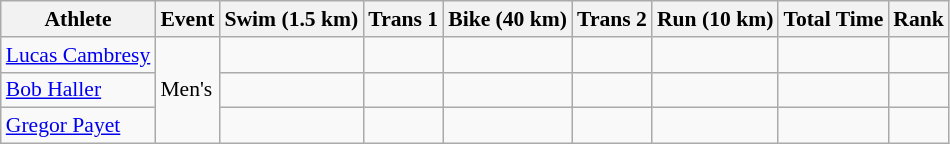<table class="wikitable" style="font-size:90%">
<tr>
<th>Athlete</th>
<th>Event</th>
<th>Swim (1.5 km)</th>
<th>Trans 1</th>
<th>Bike (40 km)</th>
<th>Trans 2</th>
<th>Run (10 km)</th>
<th>Total Time</th>
<th>Rank</th>
</tr>
<tr align=center>
<td align=left><a href='#'>Lucas Cambresy</a></td>
<td align=left rowspan=3>Men's</td>
<td></td>
<td></td>
<td></td>
<td></td>
<td></td>
<td></td>
<td></td>
</tr>
<tr align=center>
<td align=left><a href='#'>Bob Haller</a></td>
<td></td>
<td></td>
<td></td>
<td></td>
<td></td>
<td></td>
<td></td>
</tr>
<tr align=center>
<td align=left><a href='#'>Gregor Payet</a></td>
<td></td>
<td></td>
<td></td>
<td></td>
<td></td>
<td></td>
<td></td>
</tr>
</table>
